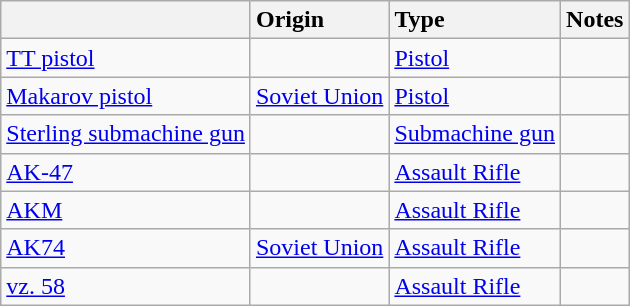<table class="wikitable">
<tr>
<th style="text-align: left;"></th>
<th style="text-align: left;">Origin</th>
<th style="text-align: left;">Type</th>
<th style="text-align: left;">Notes</th>
</tr>
<tr>
<td><a href='#'>TT pistol</a></td>
<td></td>
<td><a href='#'>Pistol</a></td>
<td></td>
</tr>
<tr>
<td><a href='#'>Makarov pistol</a></td>
<td> <a href='#'>Soviet Union</a></td>
<td><a href='#'>Pistol</a></td>
<td></td>
</tr>
<tr>
<td><a href='#'>Sterling submachine gun</a></td>
<td></td>
<td><a href='#'>Submachine gun</a></td>
<td></td>
</tr>
<tr>
<td><a href='#'>AK-47</a></td>
<td></td>
<td><a href='#'>Assault Rifle</a></td>
<td></td>
</tr>
<tr>
<td><a href='#'>AKM</a></td>
<td></td>
<td><a href='#'>Assault Rifle</a></td>
<td></td>
</tr>
<tr>
<td><a href='#'>AK74</a></td>
<td><a href='#'>Soviet Union</a></td>
<td><a href='#'>Assault Rifle</a></td>
<td></td>
</tr>
<tr>
<td><a href='#'>vz. 58</a></td>
<td></td>
<td><a href='#'>Assault Rifle</a></td>
<td></td>
</tr>
</table>
